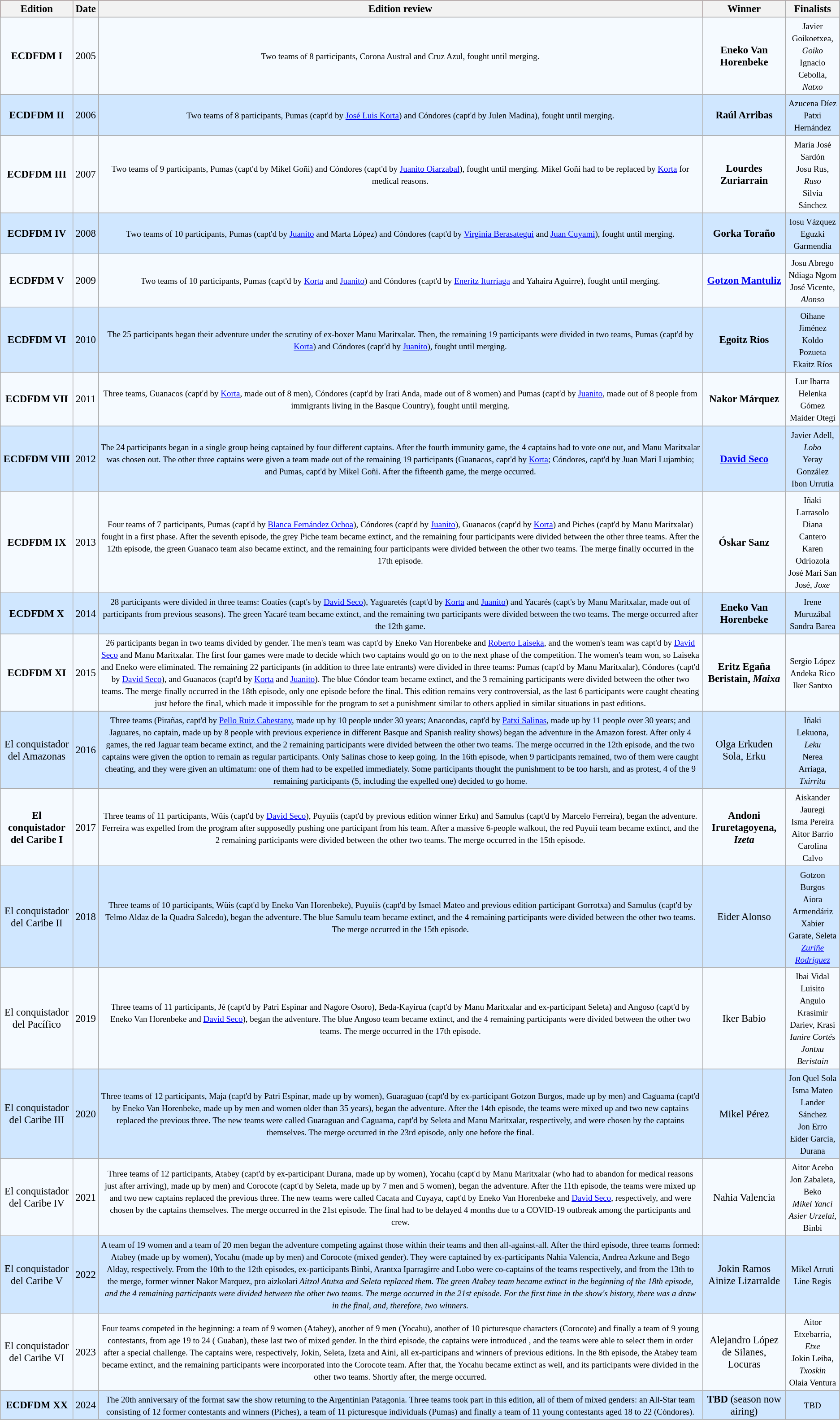<table class="wikitable" style="border-collapse: collapsed; font-size: 95%; text-align:center">
<tr style="background:#B22222">
<th>Edition</th>
<th>Date</th>
<th>Edition review</th>
<th>Winner</th>
<th>Finalists</th>
</tr>
<tr style="background:#F5FAFF">
<td> <strong>ECDFDM I</strong></td>
<td>2005</td>
<td><small> Two teams of 8 participants, <span>Corona Austral</span> and <span>Cruz Azul</span>, fought until merging.</small></td>
<td> <strong>Eneko Van Horenbeke</strong></td>
<td><small> Javier Goikoetxea, <em>Goiko</em><br> Ignacio Cebolla, <em>Natxo</em></small></td>
</tr>
<tr style="background:#D0E7FF">
<td> <strong>ECDFDM II</strong></td>
<td>2006</td>
<td><small> Two teams of 8 participants, <span>Pumas</span> (capt'd by <a href='#'>José Luis Korta</a>) and <span>Cóndores</span> (capt'd by Julen Madina), fought until merging.</small></td>
<td> <strong>Raúl Arribas</strong></td>
<td><small> Azucena Díez<br> Patxi Hernández</small></td>
</tr>
<tr style="background:#F5FAFF">
<td> <strong>ECDFDM III</strong></td>
<td>2007</td>
<td><small> Two teams of 9 participants, <span>Pumas</span> (capt'd by Mikel Goñi) and <span>Cóndores</span> (capt'd by <a href='#'>Juanito Oiarzabal</a>), fought until merging. Mikel Goñi had to be replaced by <a href='#'>Korta</a> for medical reasons.</small></td>
<td> <strong>Lourdes Zuriarrain</strong></td>
<td><small> María José Sardón<br> Josu Rus, <em>Ruso</em><br> Silvia Sánchez</small></td>
</tr>
<tr style="background:#D0E7FF">
<td> <strong>ECDFDM IV</strong></td>
<td>2008</td>
<td><small> Two teams of 10 participants, <span>Pumas</span> (capt'd by <a href='#'>Juanito</a> and Marta López) and <span>Cóndores</span> (capt'd by <a href='#'>Virginia Berasategui</a> and <a href='#'>Juan Cuyami</a>), fought until merging.</small></td>
<td> <strong>Gorka Toraño</strong></td>
<td><small> Iosu Vázquez<br> Eguzki Garmendia</small></td>
</tr>
<tr style="background:#F5FAFF">
<td> <strong>ECDFDM V</strong></td>
<td>2009</td>
<td><small> Two teams of 10 participants, <span>Pumas</span> (capt'd by <a href='#'>Korta</a> and <a href='#'>Juanito</a>) and <span>Cóndores</span> (capt'd by <a href='#'>Eneritz Iturriaga</a> and Yahaira Aguirre), fought until merging.</small></td>
<td> <strong><a href='#'>Gotzon Mantuliz</a></strong></td>
<td><small> Josu Abrego<br> Ndiaga Ngom<br> José Vicente, <em>Alonso</em></small></td>
</tr>
<tr style="background:#D0E7FF">
<td> <strong>ECDFDM VI</strong></td>
<td>2010</td>
<td><small> The 25 participants began their adventure under the scrutiny of ex-boxer Manu Maritxalar. Then, the remaining 19 participants were divided in two teams, <span>Pumas</span> (capt'd by <a href='#'>Korta</a>) and <span>Cóndores</span> (capt'd by <a href='#'>Juanito</a>), fought until merging.</small></td>
<td> <strong>Egoitz Ríos</strong></td>
<td><small> Oihane Jiménez<br> Koldo Pozueta<br> Ekaitz Ríos</small></td>
</tr>
<tr style="background:#F5FAFF">
<td> <strong>ECDFDM VII</strong></td>
<td>2011</td>
<td><small> Three teams, <span>Guanacos</span> (capt'd by <a href='#'>Korta</a>, made out of 8 men), <span>Cóndores</span> (capt'd by Irati Anda, made out of 8 women) and<span> Pumas</span> (capt'd by <a href='#'>Juanito</a>, made out of 8 people from immigrants living in the Basque Country), fought until merging.</small></td>
<td> <strong>Nakor Márquez</strong></td>
<td><small> Lur Ibarra<br> Helenka Gómez<br> Maider Otegi</small></td>
</tr>
<tr style="background:#D0E7FF">
<td> <strong>ECDFDM VIII</strong></td>
<td>2012</td>
<td><small>The 24 participants began in a single group being captained by four different captains. After the fourth immunity game, the 4 captains had to vote one out, and Manu Maritxalar was chosen out. The other three captains were given a team made out of the remaining 19 participants (<span>Guanacos</span>, capt'd by <a href='#'>Korta</a>; <span> Cóndores</span>, capt'd by Juan Mari Lujambio; and <span>Pumas</span>, capt'd by Mikel Goñi. After the fifteenth game, the merge occurred.</small></td>
<td> <strong><a href='#'>David Seco</a></strong></td>
<td><small> Javier Adell, <em>Lobo</em><br> Yeray González<br> Ibon Urrutia</small></td>
</tr>
<tr style="background:#F5FAFF">
<td> <strong>ECDFDM IX</strong></td>
<td>2013</td>
<td><small>Four teams of 7 participants, <span>Pumas</span> (capt'd by <a href='#'>Blanca Fernández Ochoa</a>), <span>Cóndores</span> (capt'd by <a href='#'>Juanito</a>), <span>Guanacos</span> (capt'd by <a href='#'>Korta</a>) and <span>Piches</span> (capt'd by Manu Maritxalar) fought in a first phase. After the seventh episode, the grey <span>Piche</span> team became extinct, and the remaining four participants were divided between the other three teams. After the 12th episode, the green <span>Guanaco</span> team also became extinct, and the remaining four participants were divided between the other two teams. The merge finally occurred in the 17th episode.</small></td>
<td> <strong>Óskar Sanz</strong></td>
<td><small> Iñaki Larrasolo<br> Diana Cantero<br> Karen Odriozola<br> José Mari San José, <em>Joxe</em></small></td>
</tr>
<tr style="background:#D0E7FF">
<td> <strong>ECDFDM X</strong></td>
<td>2014</td>
<td><small>28 participants were divided in three teams: <span>Coatíes</span> (capt's by <a href='#'>David Seco</a>), <span>Yaguaretés</span> (capt'd by <a href='#'>Korta</a> and <a href='#'>Juanito</a>) and <span>Yacarés</span> (capt's by Manu Maritxalar, made out of participants from previous seasons). The green <span>Yacaré</span> team became extinct, and the remaining two participants were divided between the two teams. The merge occurred after the 12th game.</small></td>
<td> <strong>Eneko Van Horenbeke</strong></td>
<td><small> Irene Muruzábal<br> Sandra Barea</small></td>
</tr>
<tr style="background:#F5FAFF">
<td> <strong>ECDFDM XI</strong></td>
<td>2015</td>
<td><small>26 participants began in two teams divided by gender. The men's team was capt'd by Eneko Van Horenbeke and <a href='#'>Roberto Laiseka</a>, and the women's team was capt'd by <a href='#'>David Seco</a> and Manu Maritxalar. The first four games were made to decide which two captains would go on to the next phase of the competition. The women's team won, so Laiseka and Eneko were eliminated. The remaining 22 participants (in addition to three late entrants) were divided in three teams: <span>Pumas</span> (capt'd by Manu Maritxalar), <span>Cóndores</span> (capt'd by <a href='#'>David Seco</a>), and <span>Guanacos</span> (capt'd by <a href='#'>Korta</a> and <a href='#'>Juanito</a>). The blue <span>Cóndor</span> team became extinct, and the 3 remaining participants were divided between the other two teams. The merge finally occurred in the 18th episode, only one episode before the final. This edition remains very controversial, as the last 6 participants were caught cheating just before the final, which made it impossible for the program to set a punishment similar to others applied in similar situations in past editions.</small></td>
<td> <strong>Eritz Egaña Beristain, <em>Maixa<strong><em></td>
<td><small> Sergio López<br> Andeka Rico<br> Iker Santxo</small></td>
</tr>
<tr style="background:#D0E7FF">
<td> </strong>El conquistador del Amazonas<strong></td>
<td>2016</td>
<td><small>Three teams (<span>Pirañas</span>, capt'd by <a href='#'>Pello Ruiz Cabestany</a>, made up by 10 people under 30 years; <span>Anacondas</span>, capt'd by <a href='#'>Patxi Salinas</a>, made up by 11 people over 30 years; and <span>Jaguares</span>, no captain, made up by 8 people with previous experience in different Basque and Spanish reality shows) began the adventure in the Amazon forest. After only 4 games, the red <span>Jaguar</span> team became extinct, and the 2 remaining participants were divided between the other two teams. The merge occurred in the 12th episode, and the two captains were given the option to remain as regular participants. Only Salinas chose to keep going. In the 16th episode, when 9 participants remained, two of them were caught cheating, and they were given an ultimatum: one of them had to be expelled immediately. Some participants thought the punishment to be too harsh, and as protest, 4 of the 9 remaining participants (5, including the expelled one) decided to go home.</small></td>
<td> </strong>Olga Erkuden Sola, </em>Erku</em></strong></td>
<td><small> Iñaki Lekuona, <em>Leku</em><br> Nerea Arriaga, <em>Txirrita</em></small></td>
</tr>
<tr style="background:#F5FAFF">
<td> <strong>El conquistador del Caribe I</strong></td>
<td>2017</td>
<td><small>Three teams of 11 participants, <span>Wüis</span> (capt'd by <a href='#'>David Seco</a>), <span>Puyuiis</span> (capt'd by previous edition winner Erku) and<span> Samulus</span> (capt'd by Marcelo Ferreira), began the adventure. Ferreira was expelled from the program after supposedly pushing one participant from his team. After a massive 6-people walkout, the red <span>Puyuii</span> team became extinct, and the 2 remaining participants were divided between the other two teams. The merge occurred in the 15th episode.</small></td>
<td> <strong>Andoni Iruretagoyena, <em>Izeta<strong><em></td>
<td><small> Aiskander Jauregi<br> Isma Pereira<br> Aitor Barrio<br> Carolina Calvo</small></td>
</tr>
<tr style="background:#D0E7FF">
<td> </strong>El conquistador del Caribe II<strong></td>
<td>2018</td>
<td><small> Three teams of 10 participants, <span>Wüis</span> (capt'd by Eneko Van Horenbeke), <span>Puyuiis</span> (capt'd by Ismael Mateo and previous edition participant Gorrotxa) and<span> Samulus</span> (capt'd by Telmo Aldaz de la Quadra Salcedo), began the adventure. The blue <span>Samulu</span> team became extinct, and the 4 remaining participants were divided between the other two teams. The merge occurred in the 15th episode.</small></td>
<td> </strong>Eider Alonso<strong></td>
<td><small> Gotzon Burgos<br> Aiora Armendáriz<br> Xabier Garate, </em>Seleta<em><br> <a href='#'>Zuriñe Rodríguez</a></small></td>
</tr>
<tr style="background:#F5FAFF">
<td> </strong>El conquistador del Pacífico<strong></td>
<td>2019</td>
<td><small> Three teams of 11 participants, <span>Jé</span> (capt'd by Patri Espinar and Nagore Osoro), <span>Beda-Kayirua</span> (capt'd by Manu Maritxalar and ex-participant Seleta) and<span> Angoso</span> (capt'd by Eneko Van Horenbeke and <a href='#'>David Seco</a>), began the adventure. The blue <span>Angoso</span> team became extinct, and the 4 remaining participants were divided between the other two teams. The merge occurred in the 17th episode.</small></td>
<td> </strong>Iker Babio<strong></td>
<td><small> Ibai Vidal<br> Luisito Angulo<br> Krasimir Dariev, </em>Krasi<em><br> Ianire Cortés<br> Jontxu Beristain</small></td>
</tr>
<tr style="background:#D0E7FF">
<td> </strong>El conquistador del Caribe III<strong></td>
<td>2020</td>
<td><small> Three teams of 12 participants, <span>Maja</span> (capt'd by Patri Espinar, made up by women), <span>Guaraguao</span> (capt'd by ex-participant Gotzon Burgos, made up by men) and<span> Caguama</span> (capt'd by Eneko Van Horenbeke, made up by men and women older than 35 years), began the adventure. After the 14th episode, the teams were mixed up and two new captains replaced the previous three. The new teams were called <span>Guaraguao</span> and<span> Caguama</span>, capt'd by Seleta and Manu Maritxalar, respectively, and were chosen by the captains themselves. The merge occurred in the 23rd episode, only one before the final.</small></td>
<td> </strong>Mikel Pérez<strong></td>
<td><small> Jon Quel Sola<br> Isma Mateo<br> Lander Sánchez<br> Jon Erro<br> Eider García, </em>Durana<em></small></td>
</tr>
<tr style="background:#F5FAFF">
<td> </strong>El conquistador del Caribe IV<strong></td>
<td>2021</td>
<td><small> Three teams of 12 participants, <span>Atabey</span> (capt'd by ex-participant Durana, made up by women), <span>Yocahu</span> (capt'd by Manu Maritxalar (who had to abandon for medical reasons just after arriving), made up by men) and<span> Corocote</span> (capt'd by Seleta, made up by 7 men and 5 women), began the adventure. After the 11th episode, the teams were mixed up and two new captains replaced the previous three. The new teams were called <span>Cacata</span> and<span> Cuyaya</span>, capt'd by Eneko Van Horenbeke and <a href='#'>David Seco</a>, respectively, and were chosen by the captains themselves. The merge occurred in the 21st episode. The final had to be delayed 4 months due to a COVID-19 outbreak among the participants and crew.</small></td>
<td> </strong>Nahia Valencia<strong></td>
<td><small> Aitor Acebo<br> Jon Zabaleta, </em>Beko<em><br> Mikel Yanci<br> Asier Urzelai, </em>Binbi<em></small></td>
</tr>
<tr style="background:#D0E7FF">
<td> </strong>El conquistador del Caribe V<strong></td>
<td>2022</td>
<td><small>A team of 19 women and a team of 20 men began the adventure competing against those within their teams and then all-against-all. After the third episode, three teams formed: <span>Atabey</span> (made up by women), <span>Yocahu</span> (made up by men) and<span> Corocote</span> (mixed gender). They were captained by ex-participants Nahia Valencia, Andrea Azkune and Bego Alday, respectively. From the 10th to the 12th episodes, ex-participants Binbi, Arantxa Iparragirre and Lobo were co-captains of the teams respectively, and from the 13th to the merge, former winner Nakor Marquez, pro </em>aizkolari<em> Aitzol Atutxa and Seleta replaced them. The green <span>Atabey</span> team became extinct in the beginning of the 18th episode, and the 4 remaining participants were divided between the other two teams. The merge occurred in the 21st episode. For the first time in the show's history, there was a draw in the final, and, therefore, two winners.</small></td>
<td> </strong>Jokin Ramos<strong><br> </strong>Ainize Lizarralde<strong></td>
<td><small> Mikel Arruti<br> Line Regis</small></td>
</tr>
<tr style="background:#F5FAFF">
<td> </strong>El conquistador del Caribe VI<strong></td>
<td>2023</td>
<td><small>Four teams competed in the beginning: a team of 9 women (<span>Atabey</span>), another of 9 men (<span>Yocahu</span>), another of 10 picturesque characters (<span>Corocote</span>) and finally a team of 9 young contestants, from age 19 to 24 (<span> Guaban</span>), these last two of mixed gender. In the third episode, the captains were introduced , and the teams were able to select them in order after a special challenge. The captains were, respectively, Jokin, Seleta, Izeta and Aini, all ex-participans and winners of previous editions. In the 8th episode, the <span>Atabey</span> team became extinct, and the remaining participants were incorporated into the <span>Corocote</span> team. After that, the <span>Yocahu</span> became extinct as well, and its participants were divided in the other two teams. Shortly after, the merge occurred.</small></td>
<td> </strong>Alejandro López de Silanes, </em>Locuras</em></strong></td>
<td><small> Aitor Etxebarria, <em>Etxe</em><br> Jokin Leiba, <em>Txoskin</em><br> Olaia Ventura</small></td>
</tr>
<tr style="background:#D0E7FF">
<td> <strong>ECDFDM XX</strong></td>
<td>2024</td>
<td><small>The 20th anniversary of the format saw the show returning to the Argentinian Patagonia. Three teams took part in this edition, all of them of mixed genders: an All-Star team consisting of 12 former contestants and winners (<span>Piches</span>), a team of 11 picturesque individuals (<span>Pumas</span>) and finally a team of 11 young contestants aged 18 to 22 (<span>Cóndores</span>).</small></td>
<td><strong>TBD</strong> (season now airing)</td>
<td><small>TBD</small></td>
</tr>
</table>
